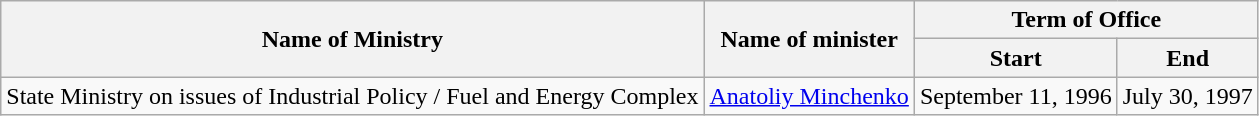<table class="wikitable">
<tr>
<th rowspan="2">Name of Ministry</th>
<th rowspan="2">Name of minister</th>
<th colspan="2">Term of Office</th>
</tr>
<tr>
<th>Start</th>
<th>End</th>
</tr>
<tr>
<td rowspan="1">State Ministry on issues of Industrial Policy / Fuel and Energy Complex</td>
<td><a href='#'>Anatoliy Minchenko</a></td>
<td>September 11, 1996</td>
<td>July 30, 1997</td>
</tr>
</table>
